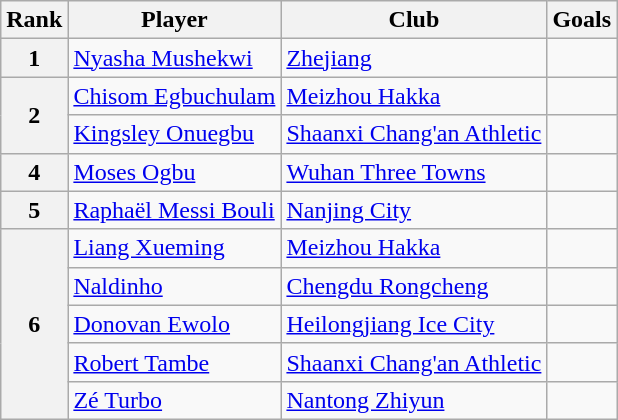<table class="wikitable">
<tr>
<th>Rank</th>
<th>Player</th>
<th>Club</th>
<th>Goals</th>
</tr>
<tr>
<th rowspan=1>1</th>
<td> <a href='#'>Nyasha Mushekwi</a></td>
<td><a href='#'>Zhejiang</a></td>
<td></td>
</tr>
<tr>
<th rowspan=2>2</th>
<td> <a href='#'>Chisom Egbuchulam</a></td>
<td><a href='#'>Meizhou Hakka</a></td>
<td></td>
</tr>
<tr>
<td> <a href='#'>Kingsley Onuegbu</a></td>
<td><a href='#'>Shaanxi Chang'an Athletic</a></td>
<td></td>
</tr>
<tr>
<th rowspan=1>4</th>
<td> <a href='#'>Moses Ogbu</a></td>
<td><a href='#'>Wuhan Three Towns</a></td>
<td></td>
</tr>
<tr>
<th rowspan=1>5</th>
<td> <a href='#'>Raphaël Messi Bouli</a></td>
<td><a href='#'>Nanjing City</a></td>
<td></td>
</tr>
<tr>
<th rowspan=5>6</th>
<td> <a href='#'>Liang Xueming</a></td>
<td><a href='#'>Meizhou Hakka</a></td>
<td></td>
</tr>
<tr>
<td> <a href='#'>Naldinho</a></td>
<td><a href='#'>Chengdu Rongcheng</a></td>
<td></td>
</tr>
<tr>
<td> <a href='#'>Donovan Ewolo</a></td>
<td><a href='#'>Heilongjiang Ice City</a></td>
<td></td>
</tr>
<tr>
<td> <a href='#'>Robert Tambe</a></td>
<td><a href='#'>Shaanxi Chang'an Athletic</a></td>
<td></td>
</tr>
<tr>
<td> <a href='#'>Zé Turbo</a></td>
<td><a href='#'>Nantong Zhiyun</a></td>
<td></td>
</tr>
</table>
